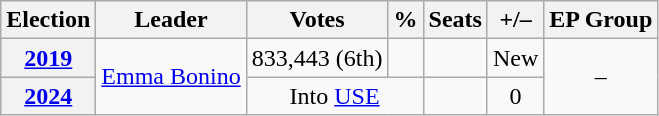<table class="wikitable" style="text-align:center">
<tr>
<th>Election</th>
<th>Leader</th>
<th>Votes</th>
<th>%</th>
<th>Seats</th>
<th>+/–</th>
<th>EP Group</th>
</tr>
<tr>
<th><a href='#'>2019</a></th>
<td rowspan="2"><a href='#'>Emma Bonino</a></td>
<td>833,443 (6th)</td>
<td></td>
<td></td>
<td>New</td>
<td rowspan="2">–</td>
</tr>
<tr>
<th><a href='#'>2024</a></th>
<td colspan="2">Into <a href='#'>USE</a></td>
<td></td>
<td> 0</td>
</tr>
</table>
